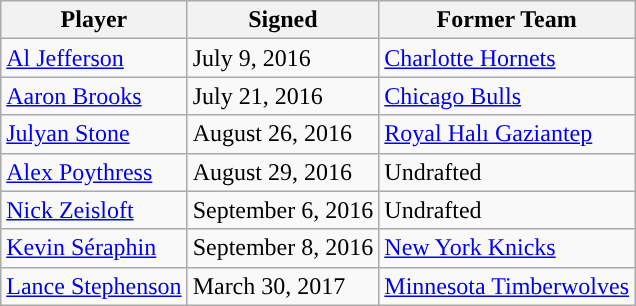<table class="wikitable sortable sortable">
<tr>
<th>Player</th>
<th>Signed</th>
<th>Former Team</th>
</tr>
<tr>
<td><a href='#'>Al Jefferson</a></td>
<td>July 9, 2016</td>
<td><a href='#'>Charlotte Hornets</a></td>
</tr>
<tr>
<td><a href='#'>Aaron Brooks</a></td>
<td>July 21, 2016</td>
<td><a href='#'>Chicago Bulls</a></td>
</tr>
<tr>
<td><a href='#'>Julyan Stone</a></td>
<td>August 26, 2016</td>
<td><a href='#'>Royal Halı Gaziantep</a> </td>
</tr>
<tr>
<td><a href='#'>Alex Poythress</a></td>
<td>August 29, 2016</td>
<td>Undrafted</td>
</tr>
<tr>
<td><a href='#'>Nick Zeisloft</a></td>
<td>September 6, 2016</td>
<td>Undrafted</td>
</tr>
<tr>
<td><a href='#'>Kevin Séraphin</a></td>
<td>September 8, 2016</td>
<td><a href='#'>New York Knicks</a></td>
</tr>
<tr>
<td><a href='#'>Lance Stephenson</a></td>
<td>March 30, 2017</td>
<td><a href='#'>Minnesota Timberwolves</a></td>
</tr>
</table>
